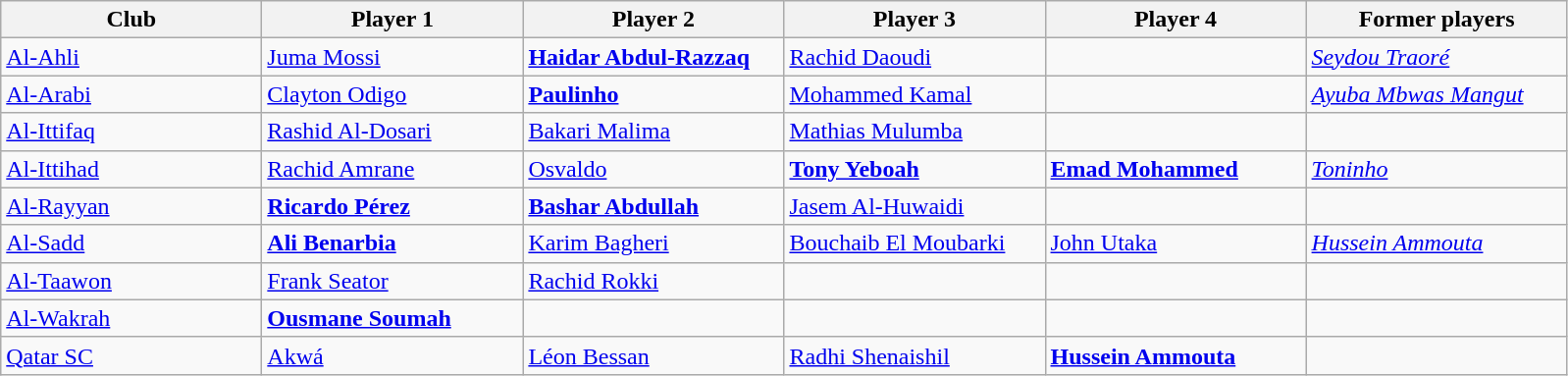<table class="wikitable">
<tr>
<th width="170">Club</th>
<th width="170">Player 1</th>
<th width="170">Player 2</th>
<th width="170">Player 3</th>
<th width="170">Player 4</th>
<th width="170">Former players</th>
</tr>
<tr>
<td><a href='#'>Al-Ahli</a></td>
<td> <a href='#'>Juma Mossi</a></td>
<td> <strong><a href='#'>Haidar Abdul-Razzaq</a></strong></td>
<td> <a href='#'>Rachid Daoudi</a></td>
<td></td>
<td> <em><a href='#'>Seydou Traoré</a></em></td>
</tr>
<tr>
<td><a href='#'>Al-Arabi</a></td>
<td> <a href='#'>Clayton Odigo</a></td>
<td> <strong><a href='#'>Paulinho</a></strong></td>
<td> <a href='#'>Mohammed Kamal</a></td>
<td></td>
<td> <em><a href='#'>Ayuba Mbwas Mangut</a></em></td>
</tr>
<tr>
<td><a href='#'>Al-Ittifaq</a></td>
<td> <a href='#'>Rashid Al-Dosari</a></td>
<td> <a href='#'>Bakari Malima</a></td>
<td> <a href='#'>Mathias Mulumba</a></td>
<td></td>
<td></td>
</tr>
<tr>
<td><a href='#'>Al-Ittihad</a></td>
<td> <a href='#'>Rachid Amrane</a></td>
<td> <a href='#'>Osvaldo</a></td>
<td> <strong><a href='#'>Tony Yeboah</a></strong></td>
<td> <strong><a href='#'>Emad Mohammed</a></strong></td>
<td> <em><a href='#'>Toninho</a></em></td>
</tr>
<tr>
<td><a href='#'>Al-Rayyan</a></td>
<td> <strong><a href='#'>Ricardo Pérez</a></strong></td>
<td> <strong><a href='#'>Bashar Abdullah</a></strong></td>
<td> <a href='#'>Jasem Al-Huwaidi</a></td>
<td></td>
<td></td>
</tr>
<tr>
<td><a href='#'>Al-Sadd</a></td>
<td> <strong><a href='#'>Ali Benarbia</a></strong></td>
<td> <a href='#'>Karim Bagheri</a></td>
<td> <a href='#'>Bouchaib El Moubarki</a></td>
<td> <a href='#'>John Utaka</a></td>
<td> <em><a href='#'>Hussein Ammouta</a></em></td>
</tr>
<tr>
<td><a href='#'>Al-Taawon</a></td>
<td> <a href='#'>Frank Seator</a></td>
<td> <a href='#'>Rachid Rokki</a></td>
<td></td>
<td></td>
<td></td>
</tr>
<tr>
<td><a href='#'>Al-Wakrah</a></td>
<td> <strong><a href='#'>Ousmane Soumah</a></strong></td>
<td></td>
<td></td>
<td></td>
<td></td>
</tr>
<tr>
<td><a href='#'>Qatar SC</a></td>
<td> <a href='#'>Akwá</a></td>
<td> <a href='#'>Léon Bessan</a></td>
<td> <a href='#'>Radhi Shenaishil</a></td>
<td> <strong><a href='#'>Hussein Ammouta</a></strong></td>
<td></td>
</tr>
</table>
